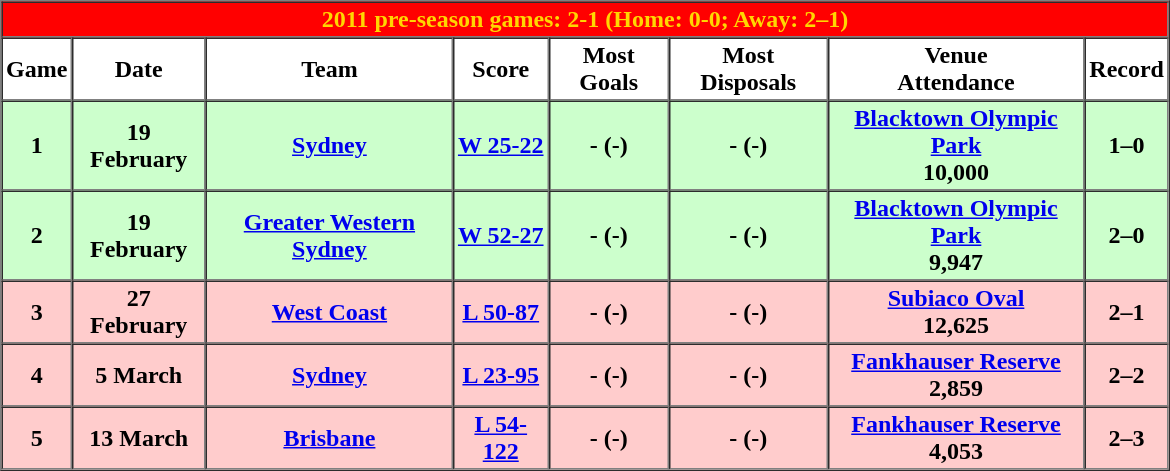<table border="1" cellpadding="2" cellspacing="0" style="width: 780px;" class="collapsible collapsed">
<tr style="text-align:center; background:red; color:gold; font-weight:bold">
<th colspan="8">2011 pre-season games: 2-1 (Home: 0-0; Away: 2–1)</th>
</tr>
<tr style="background:; text-align:center; font-weight: bold">
<td>Game</td>
<td>Date</td>
<td>Team</td>
<td>Score</td>
<td>Most Goals</td>
<td>Most Disposals</td>
<td>Venue<br>Attendance</td>
<td>Record</td>
</tr>
<tr style="background:#cfc; text-align:center; font-weight: bold">
<td>1</td>
<td>19 February</td>
<td><a href='#'>Sydney</a></td>
<td><a href='#'>W 25-22</a></td>
<td>- (-)</td>
<td>- (-)</td>
<td><a href='#'>Blacktown Olympic Park</a><br>10,000</td>
<td>1–0</td>
</tr>
<tr style="background:#cfc; text-align:center; font-weight: bold">
<td>2</td>
<td>19 February</td>
<td><a href='#'>Greater Western Sydney</a></td>
<td><a href='#'>W 52-27</a></td>
<td>- (-)</td>
<td>- (-)</td>
<td><a href='#'>Blacktown Olympic Park</a><br>9,947</td>
<td>2–0</td>
</tr>
<tr style="background:#fcc; text-align:center; font-weight: bold">
<td>3</td>
<td>27 February</td>
<td><a href='#'>West Coast</a></td>
<td><a href='#'>L 50-87</a></td>
<td>- (-)</td>
<td>- (-)</td>
<td><a href='#'>Subiaco Oval</a><br>12,625</td>
<td>2–1</td>
</tr>
<tr style="background:#fcc; text-align:center; font-weight: bold">
<td>4</td>
<td>5 March</td>
<td><a href='#'>Sydney</a></td>
<td><a href='#'>L 23-95</a></td>
<td>- (-)</td>
<td>- (-)</td>
<td><a href='#'>Fankhauser Reserve</a><br>2,859</td>
<td>2–2</td>
</tr>
<tr style="background:#fcc; text-align:center; font-weight: bold">
<td>5</td>
<td>13 March</td>
<td><a href='#'>Brisbane</a></td>
<td><a href='#'>L 54-122</a></td>
<td>- (-)</td>
<td>- (-)</td>
<td><a href='#'>Fankhauser Reserve</a><br>4,053</td>
<td>2–3</td>
</tr>
</table>
